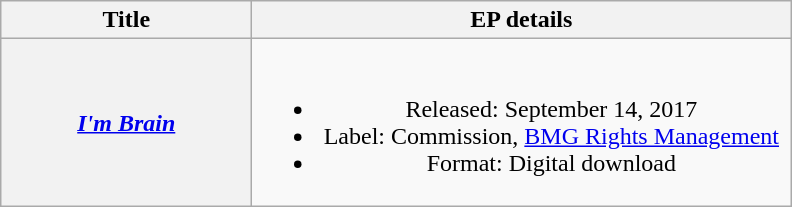<table class="wikitable plainrowheaders" style="text-align:center;">
<tr>
<th scope="col" style="width:10em;">Title</th>
<th scope="col" style="width:22em;">EP details</th>
</tr>
<tr>
<th scope="row"><em><a href='#'>I'm Brain</a></em><br></th>
<td><br><ul><li>Released: September 14, 2017</li><li>Label: Commission, <a href='#'>BMG Rights Management</a></li><li>Format: Digital download</li></ul></td>
</tr>
</table>
